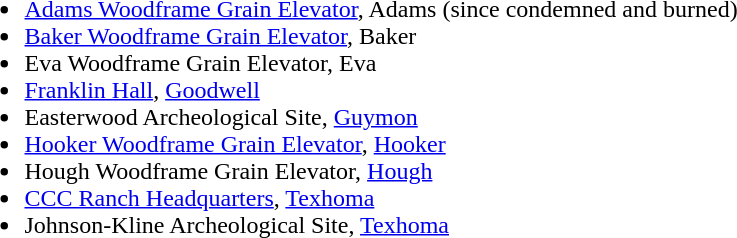<table>
<tr ---- valign="top">
<td><br><ul><li><a href='#'>Adams Woodframe Grain Elevator</a>, Adams (since condemned and burned)</li><li><a href='#'>Baker Woodframe Grain Elevator</a>, Baker</li><li>Eva Woodframe Grain Elevator, Eva</li><li><a href='#'>Franklin Hall</a>, <a href='#'>Goodwell</a></li><li>Easterwood Archeological Site, <a href='#'>Guymon</a></li><li><a href='#'>Hooker Woodframe Grain Elevator</a>, <a href='#'>Hooker</a></li><li>Hough Woodframe Grain Elevator, <a href='#'>Hough</a></li><li><a href='#'>CCC Ranch Headquarters</a>, <a href='#'>Texhoma</a></li><li>Johnson-Kline Archeological Site, <a href='#'>Texhoma</a></li></ul></td>
</tr>
</table>
